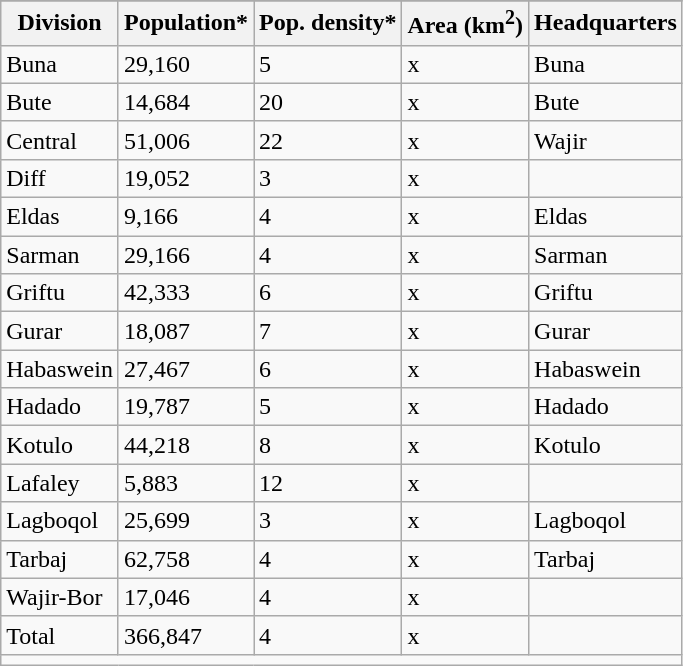<table class="wikitable">
<tr>
</tr>
<tr>
<th>Division</th>
<th>Population*</th>
<th>Pop. density*</th>
<th>Area (km<sup>2</sup>)</th>
<th>Headquarters</th>
</tr>
<tr>
<td>Buna</td>
<td>29,160</td>
<td>5</td>
<td>x</td>
<td>Buna</td>
</tr>
<tr>
<td>Bute</td>
<td>14,684</td>
<td>20</td>
<td>x</td>
<td>Bute</td>
</tr>
<tr>
<td>Central</td>
<td>51,006</td>
<td>22</td>
<td>x</td>
<td>Wajir</td>
</tr>
<tr>
<td>Diff</td>
<td>19,052</td>
<td>3</td>
<td>x</td>
<td></td>
</tr>
<tr>
<td>Eldas</td>
<td>9,166</td>
<td>4</td>
<td>x</td>
<td>Eldas</td>
</tr>
<tr>
<td>Sarman</td>
<td>29,166</td>
<td>4</td>
<td>x</td>
<td>Sarman</td>
</tr>
<tr>
<td>Griftu</td>
<td>42,333</td>
<td>6</td>
<td>x</td>
<td>Griftu</td>
</tr>
<tr>
<td>Gurar</td>
<td>18,087</td>
<td>7</td>
<td>x</td>
<td>Gurar</td>
</tr>
<tr>
<td>Habaswein</td>
<td>27,467</td>
<td>6</td>
<td>x</td>
<td>Habaswein</td>
</tr>
<tr>
<td>Hadado</td>
<td>19,787</td>
<td>5</td>
<td>x</td>
<td>Hadado</td>
</tr>
<tr>
<td>Kotulo</td>
<td>44,218</td>
<td>8</td>
<td>x</td>
<td>Kotulo</td>
</tr>
<tr>
<td>Lafaley</td>
<td>5,883</td>
<td>12</td>
<td>x</td>
<td></td>
</tr>
<tr>
<td>Lagboqol</td>
<td>25,699</td>
<td>3</td>
<td>x</td>
<td>Lagboqol</td>
</tr>
<tr>
<td>Tarbaj</td>
<td>62,758</td>
<td>4</td>
<td>x</td>
<td>Tarbaj</td>
</tr>
<tr>
<td>Wajir-Bor</td>
<td>17,046</td>
<td>4</td>
<td>x</td>
<td></td>
</tr>
<tr>
<td>Total</td>
<td>366,847</td>
<td>4</td>
<td>x</td>
<td></td>
</tr>
<tr>
<td colspan=5></td>
</tr>
</table>
